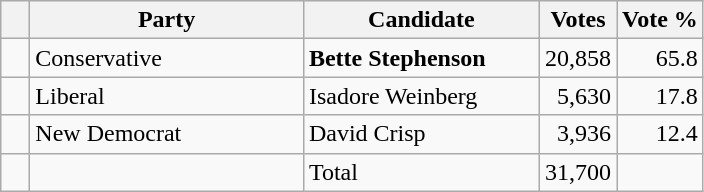<table class="wikitable">
<tr>
<th></th>
<th scope="col" width="175">Party</th>
<th scope="col" width="150">Candidate</th>
<th>Votes</th>
<th>Vote %</th>
</tr>
<tr>
<td>   </td>
<td>Conservative</td>
<td><strong>Bette Stephenson</strong></td>
<td align=right>20,858</td>
<td align=right>65.8</td>
</tr>
<tr>
<td>   </td>
<td>Liberal</td>
<td>Isadore Weinberg</td>
<td align=right>5,630</td>
<td align=right>17.8</td>
</tr>
<tr>
<td>   </td>
<td>New Democrat</td>
<td>David Crisp</td>
<td align=right>3,936</td>
<td align=right>12.4<br></td>
</tr>
<tr |>
<td></td>
<td></td>
<td>Total</td>
<td align=right>31,700</td>
<td></td>
</tr>
</table>
